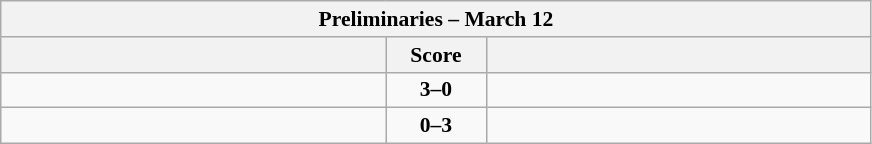<table class="wikitable" style="text-align: center; font-size:90% ">
<tr>
<th colspan=3>Preliminaries – March 12</th>
</tr>
<tr>
<th align="right" width="250"></th>
<th width="60">Score</th>
<th align="left" width="250"></th>
</tr>
<tr>
<td align=left><strong></strong></td>
<td align=center><strong>3–0</strong></td>
<td align=left></td>
</tr>
<tr>
<td align=left></td>
<td align=center><strong>0–3</strong></td>
<td align=left><strong></strong></td>
</tr>
</table>
